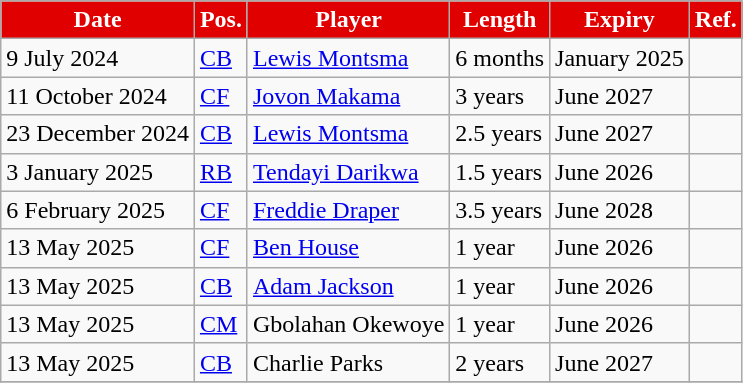<table class="wikitable plainrowheaders sortable">
<tr>
<th style="background:#E00000; color:white;">Date</th>
<th style="background:#E00000; color:white;">Pos.</th>
<th style="background:#E00000; color:white;">Player</th>
<th style="background:#E00000; color:white;">Length</th>
<th style="background:#E00000; color:white;">Expiry</th>
<th style="background:#E00000; color:white;">Ref.</th>
</tr>
<tr>
<td>9 July 2024</td>
<td><a href='#'>CB</a></td>
<td> <a href='#'>Lewis Montsma</a></td>
<td>6 months</td>
<td>January 2025</td>
<td></td>
</tr>
<tr>
<td>11 October 2024</td>
<td><a href='#'>CF</a></td>
<td> <a href='#'>Jovon Makama</a></td>
<td>3 years</td>
<td>June 2027</td>
<td></td>
</tr>
<tr>
<td>23 December 2024</td>
<td><a href='#'>CB</a></td>
<td> <a href='#'>Lewis Montsma</a></td>
<td>2.5 years</td>
<td>June 2027</td>
<td></td>
</tr>
<tr>
<td>3 January 2025</td>
<td><a href='#'>RB</a></td>
<td> <a href='#'>Tendayi Darikwa</a></td>
<td>1.5 years</td>
<td>June 2026</td>
<td></td>
</tr>
<tr>
<td>6 February 2025</td>
<td><a href='#'>CF</a></td>
<td> <a href='#'>Freddie Draper</a></td>
<td>3.5 years</td>
<td>June 2028</td>
<td></td>
</tr>
<tr>
<td>13 May 2025</td>
<td><a href='#'>CF</a></td>
<td> <a href='#'>Ben House</a></td>
<td>1 year</td>
<td>June 2026</td>
<td></td>
</tr>
<tr>
<td>13 May 2025</td>
<td><a href='#'>CB</a></td>
<td> <a href='#'>Adam Jackson</a></td>
<td>1 year</td>
<td>June 2026</td>
<td></td>
</tr>
<tr>
<td>13 May 2025</td>
<td><a href='#'>CM</a></td>
<td> Gbolahan Okewoye</td>
<td>1 year</td>
<td>June 2026</td>
<td></td>
</tr>
<tr>
<td>13 May 2025</td>
<td><a href='#'>CB</a></td>
<td> Charlie Parks</td>
<td>2 years</td>
<td>June 2027</td>
<td></td>
</tr>
<tr>
</tr>
</table>
